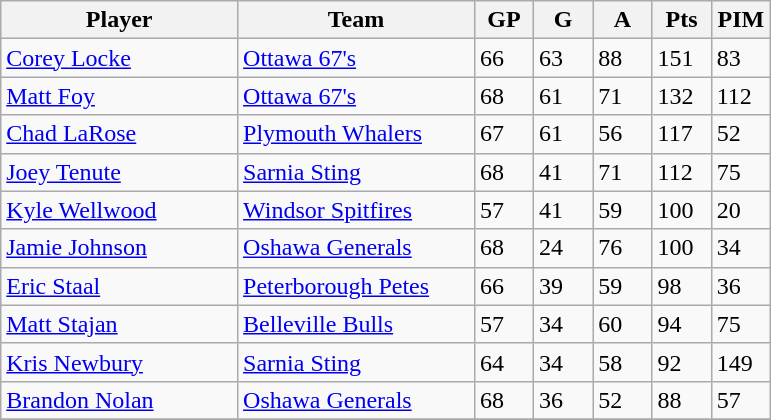<table class="wikitable">
<tr>
<th bgcolor="#DDDDFF" width="30%">Player</th>
<th bgcolor="#DDDDFF" width="30%">Team</th>
<th bgcolor="#DDDDFF" width="7.5%">GP</th>
<th bgcolor="#DDDDFF" width="7.5%">G</th>
<th bgcolor="#DDDDFF" width="7.5%">A</th>
<th bgcolor="#DDDDFF" width="7.5%">Pts</th>
<th bgcolor="#DDDDFF" width="7.5%">PIM</th>
</tr>
<tr>
<td><a href='#'>Corey Locke</a></td>
<td><a href='#'>Ottawa 67's</a></td>
<td>66</td>
<td>63</td>
<td>88</td>
<td>151</td>
<td>83</td>
</tr>
<tr>
<td><a href='#'>Matt Foy</a></td>
<td><a href='#'>Ottawa 67's</a></td>
<td>68</td>
<td>61</td>
<td>71</td>
<td>132</td>
<td>112</td>
</tr>
<tr>
<td><a href='#'>Chad LaRose</a></td>
<td><a href='#'>Plymouth Whalers</a></td>
<td>67</td>
<td>61</td>
<td>56</td>
<td>117</td>
<td>52</td>
</tr>
<tr>
<td><a href='#'>Joey Tenute</a></td>
<td><a href='#'>Sarnia Sting</a></td>
<td>68</td>
<td>41</td>
<td>71</td>
<td>112</td>
<td>75</td>
</tr>
<tr>
<td><a href='#'>Kyle Wellwood</a></td>
<td><a href='#'>Windsor Spitfires</a></td>
<td>57</td>
<td>41</td>
<td>59</td>
<td>100</td>
<td>20</td>
</tr>
<tr>
<td><a href='#'>Jamie Johnson</a></td>
<td><a href='#'>Oshawa Generals</a></td>
<td>68</td>
<td>24</td>
<td>76</td>
<td>100</td>
<td>34</td>
</tr>
<tr>
<td><a href='#'>Eric Staal</a></td>
<td><a href='#'>Peterborough Petes</a></td>
<td>66</td>
<td>39</td>
<td>59</td>
<td>98</td>
<td>36</td>
</tr>
<tr>
<td><a href='#'>Matt Stajan</a></td>
<td><a href='#'>Belleville Bulls</a></td>
<td>57</td>
<td>34</td>
<td>60</td>
<td>94</td>
<td>75</td>
</tr>
<tr>
<td><a href='#'>Kris Newbury</a></td>
<td><a href='#'>Sarnia Sting</a></td>
<td>64</td>
<td>34</td>
<td>58</td>
<td>92</td>
<td>149</td>
</tr>
<tr>
<td><a href='#'>Brandon Nolan</a></td>
<td><a href='#'>Oshawa Generals</a></td>
<td>68</td>
<td>36</td>
<td>52</td>
<td>88</td>
<td>57</td>
</tr>
<tr>
</tr>
</table>
